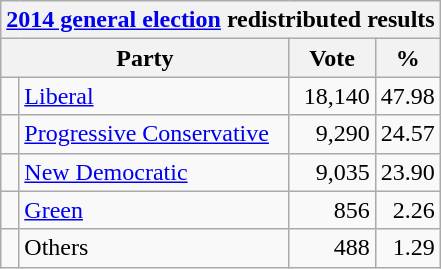<table class="wikitable">
<tr>
<th colspan="4"><a href='#'>2014 general election</a> redistributed results</th>
</tr>
<tr>
<th bgcolor="#DDDDFF" width="130px" colspan="2">Party</th>
<th bgcolor="#DDDDFF" width="50px">Vote</th>
<th bgcolor="#DDDDFF" width="30px">%</th>
</tr>
<tr>
<td> </td>
<td><a href='#'>Liberal</a></td>
<td align=right>18,140</td>
<td align=right>47.98</td>
</tr>
<tr>
<td> </td>
<td><a href='#'>Progressive Conservative</a></td>
<td align=right>9,290</td>
<td align=right>24.57</td>
</tr>
<tr>
<td> </td>
<td><a href='#'>New Democratic</a></td>
<td align=right>9,035</td>
<td align=right>23.90</td>
</tr>
<tr>
<td> </td>
<td><a href='#'>Green</a></td>
<td align=right>856</td>
<td align=right>2.26</td>
</tr>
<tr>
<td> </td>
<td>Others</td>
<td align=right>488</td>
<td align=right>1.29</td>
</tr>
</table>
